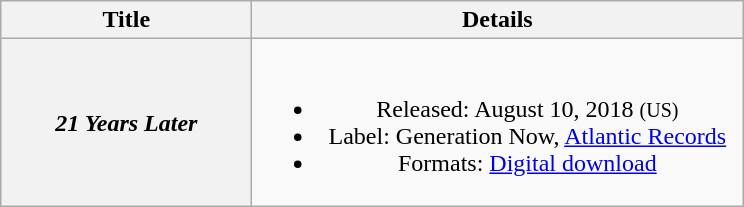<table class="wikitable plainrowheaders" style="text-align:center">
<tr>
<th scope="col" style="width:10em">Title</th>
<th scope="col" style="width:20em">Details</th>
</tr>
<tr>
<th scope="row"><em>21 Years Later</em></th>
<td><br><ul><li>Released: August 10, 2018 <small>(US)</small></li><li>Label: Generation Now, <a href='#'>Atlantic Records</a></li><li>Formats: <a href='#'>Digital download</a></li></ul></td>
</tr>
</table>
